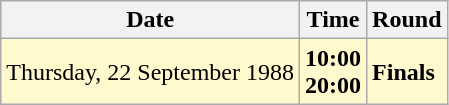<table class="wikitable">
<tr>
<th>Date</th>
<th>Time</th>
<th>Round</th>
</tr>
<tr style=background:lemonchiffon>
<td>Thursday, 22 September 1988</td>
<td><strong>10:00</strong><br><strong>20:00</strong></td>
<td><strong>Finals</strong></td>
</tr>
</table>
